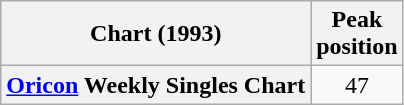<table class="wikitable plainrowheaders" style="text-align:center;">
<tr>
<th>Chart (1993)</th>
<th>Peak<br>position</th>
</tr>
<tr>
<th scope="row"><a href='#'>Oricon</a> Weekly Singles Chart</th>
<td>47</td>
</tr>
</table>
